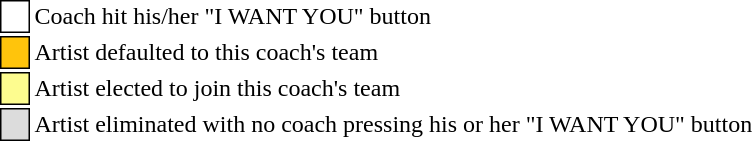<table class="toccolours" style="font-size: 100%; white-space: nowrap;">
<tr>
<td style="background-color:white; border: 1px solid black;"> <strong></strong> </td>
<td>Coach hit his/her "I WANT YOU" button</td>
</tr>
<tr>
<td style="background-color:#FFC40C; border: 1px solid black">    </td>
<td>Artist defaulted to this coach's team</td>
</tr>
<tr>
<td style="background-color:#fdfc8f; border: 1px solid black;">    </td>
<td style="padding-right: 8px">Artist elected to join this coach's team</td>
</tr>
<tr>
<td style="background-color:#DCDCDC; border: 1px solid black">    </td>
<td>Artist eliminated with no coach pressing his or her "I WANT YOU" button</td>
</tr>
<tr>
</tr>
</table>
